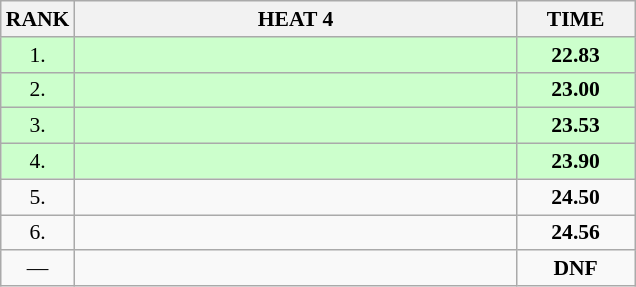<table class="wikitable" style="border-collapse: collapse; font-size: 90%;">
<tr>
<th>RANK</th>
<th style="width: 20em">HEAT 4</th>
<th style="width: 5em">TIME</th>
</tr>
<tr style="background:#ccffcc;">
<td align="center">1.</td>
<td></td>
<td align="center"><strong>22.83</strong></td>
</tr>
<tr style="background:#ccffcc;">
<td align="center">2.</td>
<td></td>
<td align="center"><strong>23.00</strong></td>
</tr>
<tr style="background:#ccffcc;">
<td align="center">3.</td>
<td></td>
<td align="center"><strong>23.53</strong></td>
</tr>
<tr style="background:#ccffcc;">
<td align="center">4.</td>
<td></td>
<td align="center"><strong>23.90</strong></td>
</tr>
<tr>
<td align="center">5.</td>
<td></td>
<td align="center"><strong>24.50</strong></td>
</tr>
<tr>
<td align="center">6.</td>
<td></td>
<td align="center"><strong>24.56</strong></td>
</tr>
<tr>
<td align="center">—</td>
<td></td>
<td align="center"><strong>DNF</strong></td>
</tr>
</table>
